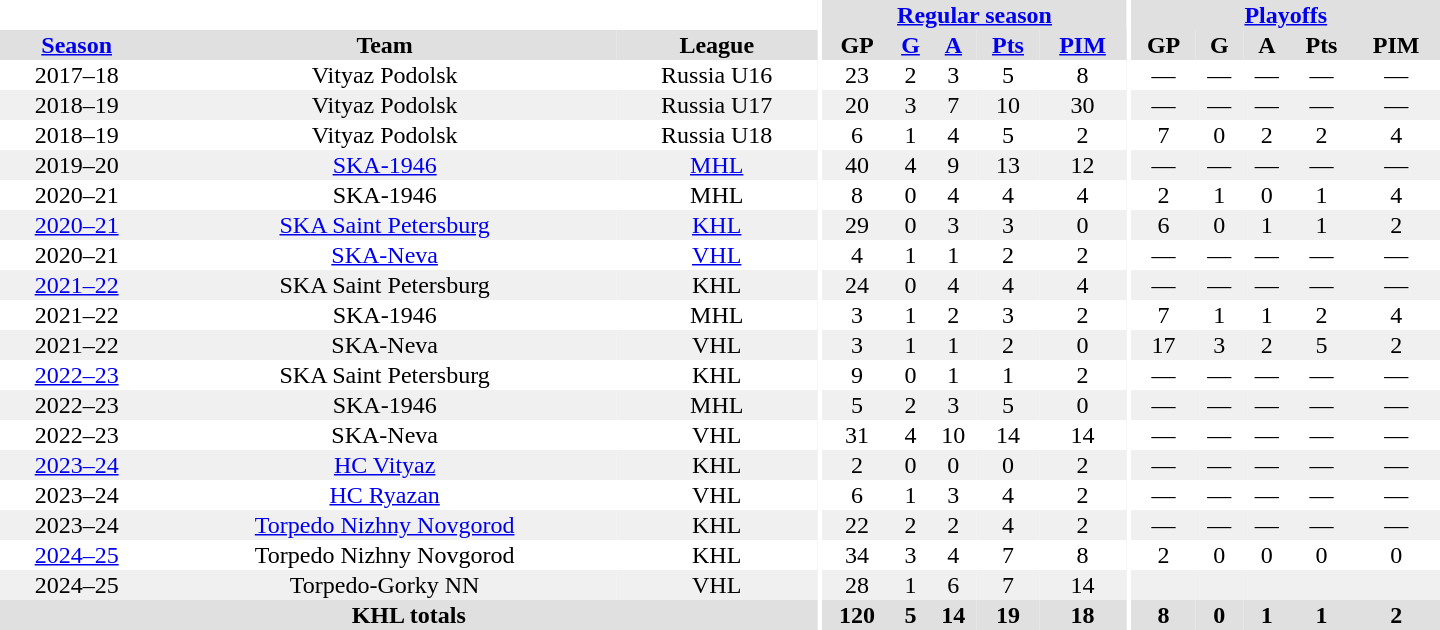<table border="0" cellpadding="1" cellspacing="0" style="text-align:center; width:60em">
<tr bgcolor="#e0e0e0">
<th colspan="3" bgcolor="#ffffff"></th>
<th rowspan="99" bgcolor="#ffffff"></th>
<th colspan="5"><a href='#'>Regular season</a></th>
<th rowspan="99" bgcolor="#ffffff"></th>
<th colspan="5"><a href='#'>Playoffs</a></th>
</tr>
<tr bgcolor="#e0e0e0">
<th><a href='#'>Season</a></th>
<th>Team</th>
<th>League</th>
<th>GP</th>
<th><a href='#'>G</a></th>
<th><a href='#'>A</a></th>
<th><a href='#'>Pts</a></th>
<th><a href='#'>PIM</a></th>
<th>GP</th>
<th>G</th>
<th>A</th>
<th>Pts</th>
<th>PIM</th>
</tr>
<tr>
<td>2017–18</td>
<td>Vityaz Podolsk</td>
<td>Russia U16</td>
<td>23</td>
<td>2</td>
<td>3</td>
<td>5</td>
<td>8</td>
<td>—</td>
<td>—</td>
<td>—</td>
<td>—</td>
<td>—</td>
</tr>
<tr bgcolor="#f0f0f0">
<td>2018–19</td>
<td>Vityaz Podolsk</td>
<td>Russia U17</td>
<td>20</td>
<td>3</td>
<td>7</td>
<td>10</td>
<td>30</td>
<td>—</td>
<td>—</td>
<td>—</td>
<td>—</td>
<td>—</td>
</tr>
<tr>
<td>2018–19</td>
<td>Vityaz Podolsk</td>
<td>Russia U18</td>
<td>6</td>
<td>1</td>
<td>4</td>
<td>5</td>
<td>2</td>
<td>7</td>
<td>0</td>
<td>2</td>
<td>2</td>
<td>4</td>
</tr>
<tr bgcolor="#f0f0f0">
<td>2019–20</td>
<td><a href='#'>SKA-1946</a></td>
<td><a href='#'>MHL</a></td>
<td>40</td>
<td>4</td>
<td>9</td>
<td>13</td>
<td>12</td>
<td>—</td>
<td>—</td>
<td>—</td>
<td>—</td>
<td>—</td>
</tr>
<tr>
<td>2020–21</td>
<td>SKA-1946</td>
<td>MHL</td>
<td>8</td>
<td>0</td>
<td>4</td>
<td>4</td>
<td>4</td>
<td>2</td>
<td>1</td>
<td>0</td>
<td>1</td>
<td>4</td>
</tr>
<tr bgcolor="#f0f0f0">
<td><a href='#'>2020–21</a></td>
<td><a href='#'>SKA Saint Petersburg</a></td>
<td><a href='#'>KHL</a></td>
<td>29</td>
<td>0</td>
<td>3</td>
<td>3</td>
<td>0</td>
<td>6</td>
<td>0</td>
<td>1</td>
<td>1</td>
<td>2</td>
</tr>
<tr>
<td>2020–21</td>
<td><a href='#'>SKA-Neva</a></td>
<td><a href='#'>VHL</a></td>
<td>4</td>
<td>1</td>
<td>1</td>
<td>2</td>
<td>2</td>
<td>—</td>
<td>—</td>
<td>—</td>
<td>—</td>
<td>—</td>
</tr>
<tr bgcolor="#f0f0f0">
<td><a href='#'>2021–22</a></td>
<td>SKA Saint Petersburg</td>
<td>KHL</td>
<td>24</td>
<td>0</td>
<td>4</td>
<td>4</td>
<td>4</td>
<td>—</td>
<td>—</td>
<td>—</td>
<td>—</td>
<td>—</td>
</tr>
<tr>
<td>2021–22</td>
<td>SKA-1946</td>
<td>MHL</td>
<td>3</td>
<td>1</td>
<td>2</td>
<td>3</td>
<td>2</td>
<td>7</td>
<td>1</td>
<td>1</td>
<td>2</td>
<td>4</td>
</tr>
<tr bgcolor="#f0f0f0">
<td>2021–22</td>
<td>SKA-Neva</td>
<td>VHL</td>
<td>3</td>
<td>1</td>
<td>1</td>
<td>2</td>
<td>0</td>
<td>17</td>
<td>3</td>
<td>2</td>
<td>5</td>
<td>2</td>
</tr>
<tr>
<td><a href='#'>2022–23</a></td>
<td>SKA Saint Petersburg</td>
<td>KHL</td>
<td>9</td>
<td>0</td>
<td>1</td>
<td>1</td>
<td>2</td>
<td>—</td>
<td>—</td>
<td>—</td>
<td>—</td>
<td>—</td>
</tr>
<tr bgcolor="#f0f0f0">
<td>2022–23</td>
<td>SKA-1946</td>
<td>MHL</td>
<td>5</td>
<td>2</td>
<td>3</td>
<td>5</td>
<td>0</td>
<td>—</td>
<td>—</td>
<td>—</td>
<td>—</td>
<td>—</td>
</tr>
<tr>
<td>2022–23</td>
<td>SKA-Neva</td>
<td>VHL</td>
<td>31</td>
<td>4</td>
<td>10</td>
<td>14</td>
<td>14</td>
<td>—</td>
<td>—</td>
<td>—</td>
<td>—</td>
<td>—</td>
</tr>
<tr bgcolor="#f0f0f0">
<td><a href='#'>2023–24</a></td>
<td><a href='#'>HC Vityaz</a></td>
<td>KHL</td>
<td>2</td>
<td>0</td>
<td>0</td>
<td>0</td>
<td>2</td>
<td>—</td>
<td>—</td>
<td>—</td>
<td>—</td>
<td>—</td>
</tr>
<tr>
<td>2023–24</td>
<td><a href='#'>HC Ryazan</a></td>
<td>VHL</td>
<td>6</td>
<td>1</td>
<td>3</td>
<td>4</td>
<td>2</td>
<td>—</td>
<td>—</td>
<td>—</td>
<td>—</td>
<td>—</td>
</tr>
<tr bgcolor="#f0f0f0">
<td>2023–24</td>
<td><a href='#'>Torpedo Nizhny Novgorod</a></td>
<td>KHL</td>
<td>22</td>
<td>2</td>
<td>2</td>
<td>4</td>
<td>2</td>
<td>—</td>
<td>—</td>
<td>—</td>
<td>—</td>
<td>—</td>
</tr>
<tr>
<td><a href='#'>2024–25</a></td>
<td>Torpedo Nizhny Novgorod</td>
<td>KHL</td>
<td>34</td>
<td>3</td>
<td>4</td>
<td>7</td>
<td>8</td>
<td>2</td>
<td>0</td>
<td>0</td>
<td>0</td>
<td>0</td>
</tr>
<tr bgcolor="#f0f0f0">
<td>2024–25</td>
<td>Torpedo-Gorky NN</td>
<td>VHL</td>
<td>28</td>
<td>1</td>
<td>6</td>
<td>7</td>
<td>14</td>
<td></td>
<td></td>
<td></td>
<td></td>
<td></td>
</tr>
<tr bgcolor="#e0e0e0">
<th colspan="3">KHL totals</th>
<th>120</th>
<th>5</th>
<th>14</th>
<th>19</th>
<th>18</th>
<th>8</th>
<th>0</th>
<th>1</th>
<th>1</th>
<th>2</th>
</tr>
</table>
